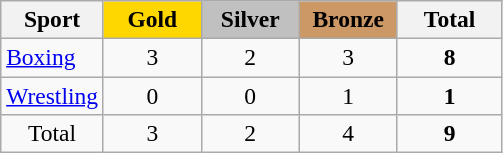<table class="wikitable" style="text-align:center; font-size:98%;">
<tr>
<th>Sport</th>
<td style="background:gold; width:3.7em; font-weight:bold;">Gold</td>
<td style="background:silver; width:3.7em; font-weight:bold;">Silver</td>
<td style="background:#c96; width:3.7em; font-weight:bold;">Bronze</td>
<th style="width:4em; font-weight:bold;">Total</th>
</tr>
<tr>
<td align=left><a href='#'>Boxing</a></td>
<td>3</td>
<td>2</td>
<td>3</td>
<td><strong>8</strong></td>
</tr>
<tr>
<td align=left><a href='#'>Wrestling</a></td>
<td>0</td>
<td>0</td>
<td>1</td>
<td><strong>1</strong></td>
</tr>
<tr>
<td align=center>Total</td>
<td>3</td>
<td>2</td>
<td>4</td>
<td><strong>9</strong></td>
</tr>
</table>
